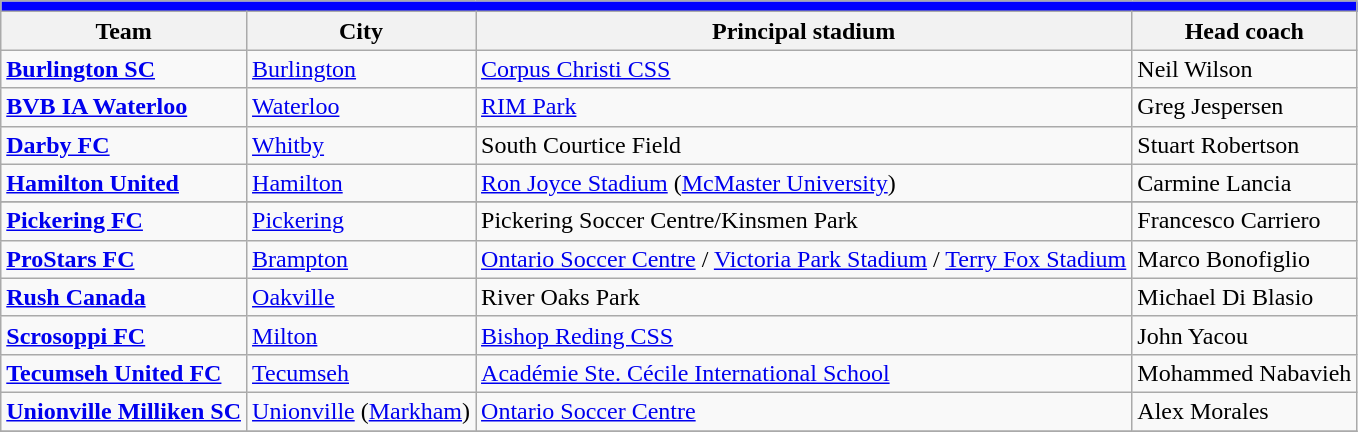<table class="wikitable sortable">
<tr>
<th style="background:blue" colspan="6"></th>
</tr>
<tr>
<th>Team</th>
<th>City</th>
<th>Principal stadium</th>
<th>Head coach</th>
</tr>
<tr>
<td><strong><a href='#'>Burlington SC</a></strong></td>
<td><a href='#'>Burlington</a></td>
<td><a href='#'>Corpus Christi CSS</a></td>
<td>Neil Wilson</td>
</tr>
<tr>
<td><strong><a href='#'>BVB IA Waterloo</a></strong></td>
<td><a href='#'>Waterloo</a></td>
<td><a href='#'>RIM Park</a></td>
<td>Greg Jespersen</td>
</tr>
<tr>
<td><strong><a href='#'>Darby FC</a></strong></td>
<td><a href='#'>Whitby</a></td>
<td>South Courtice Field</td>
<td>Stuart Robertson</td>
</tr>
<tr>
<td><strong><a href='#'>Hamilton United</a></strong></td>
<td><a href='#'>Hamilton</a></td>
<td><a href='#'>Ron Joyce Stadium</a> (<a href='#'>McMaster University</a>)</td>
<td>Carmine Lancia</td>
</tr>
<tr>
</tr>
<tr>
<td><strong><a href='#'>Pickering FC</a></strong></td>
<td><a href='#'>Pickering</a></td>
<td>Pickering Soccer Centre/Kinsmen Park</td>
<td>Francesco Carriero</td>
</tr>
<tr>
<td><strong><a href='#'>ProStars FC</a></strong></td>
<td><a href='#'>Brampton</a></td>
<td><a href='#'>Ontario Soccer Centre</a> / <a href='#'>Victoria Park Stadium</a> / <a href='#'>Terry Fox Stadium</a></td>
<td>Marco Bonofiglio</td>
</tr>
<tr>
<td><strong><a href='#'>Rush Canada</a></strong></td>
<td><a href='#'>Oakville</a></td>
<td>River Oaks Park</td>
<td>Michael Di Blasio</td>
</tr>
<tr>
<td><strong><a href='#'>Scrosoppi FC</a></strong></td>
<td><a href='#'>Milton</a></td>
<td><a href='#'>Bishop Reding CSS</a></td>
<td>John Yacou</td>
</tr>
<tr>
<td><strong><a href='#'>Tecumseh United FC</a></strong></td>
<td><a href='#'>Tecumseh</a></td>
<td><a href='#'>Académie Ste. Cécile International School</a></td>
<td>Mohammed Nabavieh</td>
</tr>
<tr>
<td><strong><a href='#'>Unionville Milliken SC</a></strong></td>
<td><a href='#'>Unionville</a> (<a href='#'>Markham</a>)</td>
<td><a href='#'>Ontario Soccer Centre</a></td>
<td>Alex Morales</td>
</tr>
<tr>
</tr>
</table>
